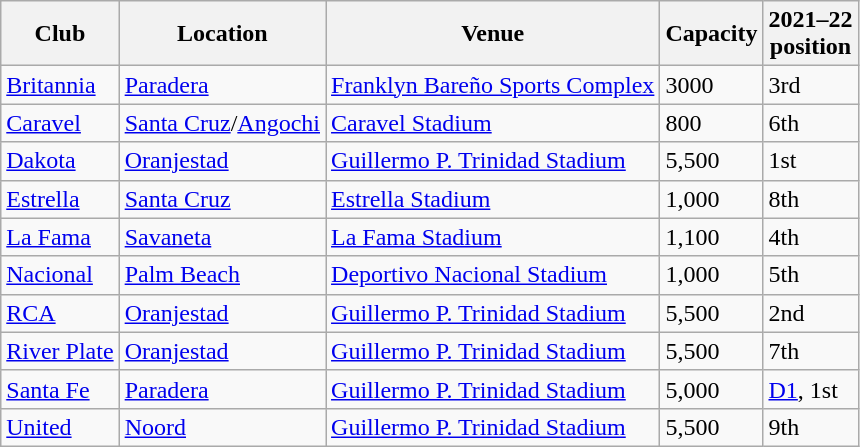<table class="wikitable sortable">
<tr>
<th>Club</th>
<th>Location</th>
<th>Venue</th>
<th>Capacity</th>
<th>2021–22<br>position</th>
</tr>
<tr>
<td><a href='#'>Britannia</a></td>
<td><a href='#'>Paradera</a></td>
<td><a href='#'>Franklyn Bareño Sports Complex</a></td>
<td>3000</td>
<td>3rd</td>
</tr>
<tr>
<td><a href='#'>Caravel</a></td>
<td><a href='#'>Santa Cruz</a>/<a href='#'>Angochi</a></td>
<td><a href='#'>Caravel Stadium</a></td>
<td>800</td>
<td>6th</td>
</tr>
<tr>
<td><a href='#'>Dakota</a></td>
<td><a href='#'>Oranjestad</a></td>
<td><a href='#'>Guillermo P. Trinidad Stadium</a></td>
<td>5,500</td>
<td>1st</td>
</tr>
<tr>
<td><a href='#'>Estrella</a></td>
<td><a href='#'>Santa Cruz</a></td>
<td><a href='#'>Estrella Stadium</a></td>
<td>1,000</td>
<td>8th</td>
</tr>
<tr>
<td><a href='#'>La Fama</a></td>
<td><a href='#'>Savaneta</a></td>
<td><a href='#'>La Fama Stadium</a></td>
<td>1,100</td>
<td>4th</td>
</tr>
<tr>
<td><a href='#'>Nacional</a></td>
<td><a href='#'>Palm Beach</a></td>
<td><a href='#'>Deportivo Nacional Stadium</a></td>
<td>1,000</td>
<td>5th</td>
</tr>
<tr>
<td><a href='#'>RCA</a></td>
<td><a href='#'>Oranjestad</a></td>
<td><a href='#'>Guillermo P. Trinidad Stadium</a></td>
<td>5,500</td>
<td>2nd</td>
</tr>
<tr>
<td><a href='#'>River Plate</a></td>
<td><a href='#'>Oranjestad</a></td>
<td><a href='#'>Guillermo P. Trinidad Stadium</a></td>
<td>5,500</td>
<td>7th</td>
</tr>
<tr>
<td><a href='#'>Santa Fe</a></td>
<td><a href='#'>Paradera</a></td>
<td><a href='#'>Guillermo P. Trinidad Stadium</a></td>
<td>5,000</td>
<td><a href='#'>D1</a>, 1st</td>
</tr>
<tr>
<td><a href='#'>United</a></td>
<td><a href='#'>Noord</a></td>
<td><a href='#'>Guillermo P. Trinidad Stadium</a></td>
<td>5,500</td>
<td>9th</td>
</tr>
</table>
